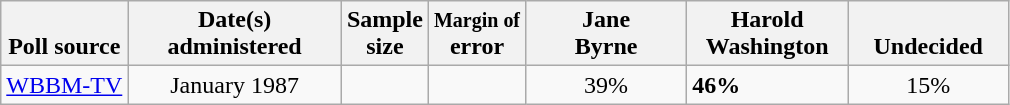<table class="wikitable">
<tr valign= bottom>
<th>Poll source</th>
<th style="width:135px;">Date(s)<br>administered</th>
<th class=small>Sample<br>size</th>
<th><small>Margin of</small><br>error</th>
<th style="width:100px;">Jane<br>Byrne</th>
<th style="width:100px;">Harold<br>Washington</th>
<th style="width:100px;">Undecided</th>
</tr>
<tr>
<td><a href='#'>WBBM-TV</a></td>
<td align=center>January 1987</td>
<td align=center></td>
<td align=center></td>
<td align=center>39%</td>
<td><strong>46%</strong></td>
<td align=center>15%</td>
</tr>
</table>
